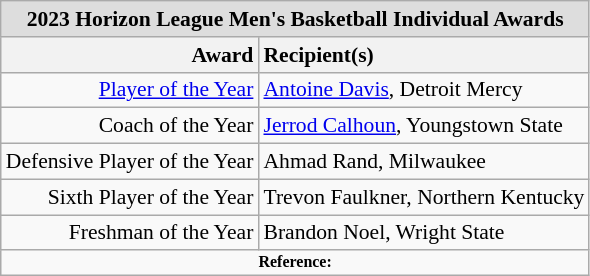<table class="wikitable" style="white-space:nowrap; font-size:90%;">
<tr>
<td colspan="7" style="text-align:center; background:#ddd;"><strong>2023 Horizon League Men's Basketball Individual Awards</strong></td>
</tr>
<tr>
<th style="text-align:right;">Award</th>
<th style="text-align:left;">Recipient(s)</th>
</tr>
<tr>
<td style="text-align:right;"><a href='#'>Player of the Year</a></td>
<td style="text-align:left;"><a href='#'>Antoine Davis</a>, Detroit Mercy</td>
</tr>
<tr>
<td style="text-align:right;">Coach of the Year</td>
<td style="text-align:left;"><a href='#'>Jerrod Calhoun</a>, Youngstown State</td>
</tr>
<tr>
<td style="text-align:right;">Defensive Player of the Year</td>
<td style="text-align:left;">Ahmad Rand, Milwaukee</td>
</tr>
<tr>
<td style="text-align:right;">Sixth Player of the Year</td>
<td style="text-align:left;">Trevon Faulkner, Northern Kentucky</td>
</tr>
<tr>
<td style="text-align:right;">Freshman of the Year</td>
<td style="text-align:left;">Brandon Noel, Wright State</td>
</tr>
<tr>
<td colspan="4"  style="font-size:8pt; text-align:center;"><strong>Reference:</strong></td>
</tr>
</table>
